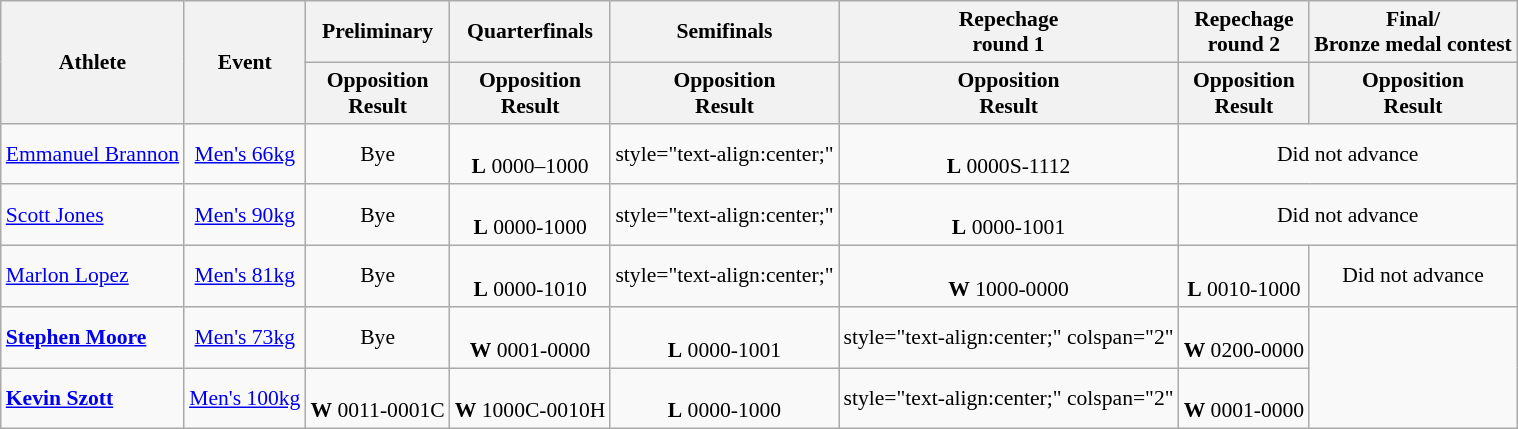<table class=wikitable style="font-size:90%">
<tr>
<th rowspan="2">Athlete</th>
<th rowspan="2">Event</th>
<th>Preliminary</th>
<th>Quarterfinals</th>
<th>Semifinals</th>
<th>Repechage <br>round 1</th>
<th>Repechage <br>round 2</th>
<th>Final/<br>Bronze medal contest</th>
</tr>
<tr>
<th>Opposition<br>Result</th>
<th>Opposition<br>Result</th>
<th>Opposition<br>Result</th>
<th>Opposition<br>Result</th>
<th>Opposition<br>Result</th>
<th>Opposition<br>Result</th>
</tr>
<tr>
<td><a href='#'>Emmanuel Brannon</a></td>
<td style="text-align:center;"><a href='#'>Men's 66kg</a></td>
<td style="text-align:center;">Bye</td>
<td style="text-align:center;"><br> <strong>L</strong> 0000–1000</td>
<td>style="text-align:center;" </td>
<td style="text-align:center;"><br> <strong>L</strong> 0000S-1112</td>
<td style="text-align:center;" colspan="2">Did not advance</td>
</tr>
<tr>
<td><a href='#'>Scott Jones</a></td>
<td style="text-align:center;"><a href='#'>Men's 90kg</a></td>
<td style="text-align:center;">Bye</td>
<td style="text-align:center;"><br> <strong>L</strong> 0000-1000</td>
<td>style="text-align:center;" </td>
<td style="text-align:center;"><br> <strong>L</strong> 0000-1001</td>
<td style="text-align:center;" colspan="2">Did not advance</td>
</tr>
<tr>
<td><a href='#'>Marlon Lopez</a></td>
<td style="text-align:center;"><a href='#'>Men's 81kg</a></td>
<td style="text-align:center;">Bye</td>
<td style="text-align:center;"><br> <strong>L</strong> 0000-1010</td>
<td>style="text-align:center;" </td>
<td style="text-align:center;"><br> <strong>W</strong> 1000-0000</td>
<td style="text-align:center;"><br> <strong>L</strong> 0010-1000</td>
<td style="text-align:center;">Did not advance</td>
</tr>
<tr>
<td><strong><a href='#'>Stephen Moore</a></strong></td>
<td style="text-align:center;"><a href='#'>Men's 73kg</a></td>
<td style="text-align:center;">Bye</td>
<td style="text-align:center;"><br> <strong>W</strong> 0001-0000</td>
<td style="text-align:center;"><br> <strong>L</strong> 0000-1001</td>
<td>style="text-align:center;" colspan="2" </td>
<td style="text-align:center;"><br> <strong>W</strong> 0200-0000 </td>
</tr>
<tr>
<td><strong><a href='#'>Kevin Szott</a></strong></td>
<td style="text-align:center;"><a href='#'>Men's 100kg</a></td>
<td style="text-align:center;"><br> <strong>W</strong> 0011-0001C</td>
<td style="text-align:center;"><br> <strong>W</strong> 1000C-0010H</td>
<td style="text-align:center;"><br> <strong>L</strong> 0000-1000</td>
<td>style="text-align:center;" colspan="2" </td>
<td style="text-align:center;"><br> <strong>W</strong> 0001-0000 </td>
</tr>
</table>
